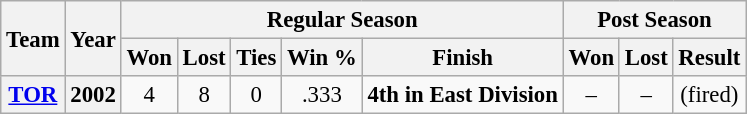<table class="wikitable" style="font-size: 95%; text-align:center;">
<tr>
<th rowspan="2">Team</th>
<th rowspan="2">Year</th>
<th colspan="5">Regular Season</th>
<th colspan="4">Post Season</th>
</tr>
<tr>
<th>Won</th>
<th>Lost</th>
<th>Ties</th>
<th>Win %</th>
<th>Finish</th>
<th>Won</th>
<th>Lost</th>
<th>Result</th>
</tr>
<tr>
<th><a href='#'>TOR</a></th>
<th>2002</th>
<td>4</td>
<td>8</td>
<td>0</td>
<td>.333</td>
<td><strong>4th in East Division</strong></td>
<td>–</td>
<td>–</td>
<td>(fired)</td>
</tr>
</table>
